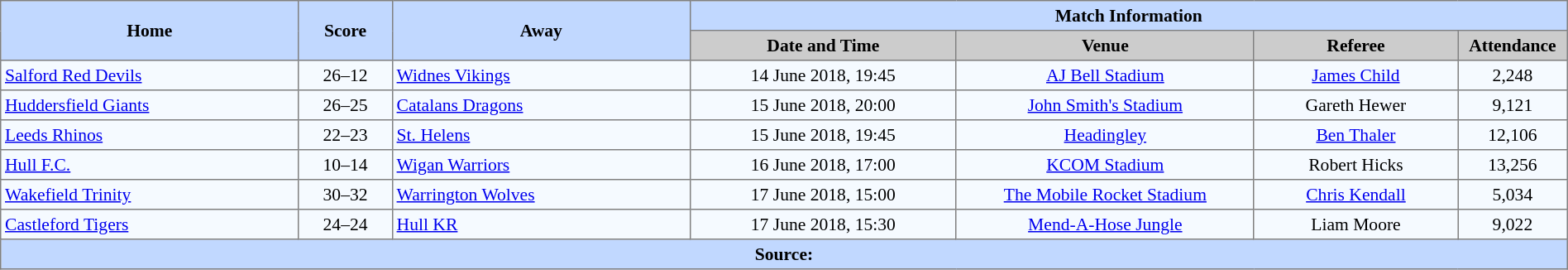<table border=1 style="border-collapse:collapse; font-size:90%; text-align:center;" cellpadding=3 cellspacing=0 width=100%>
<tr bgcolor=#C1D8FF>
<th rowspan=2 width=19%>Home</th>
<th rowspan=2 width=6%>Score</th>
<th rowspan=2 width=19%>Away</th>
<th colspan=4>Match Information</th>
</tr>
<tr bgcolor=#CCCCCC>
<th width=17%>Date and Time</th>
<th width=19%>Venue</th>
<th width=13%>Referee</th>
<th width=7%>Attendance</th>
</tr>
<tr bgcolor=#F5FAFF>
<td align=left> <a href='#'>Salford Red Devils</a></td>
<td>26–12</td>
<td align=left> <a href='#'>Widnes Vikings</a></td>
<td>14 June 2018, 19:45</td>
<td><a href='#'>AJ Bell Stadium</a></td>
<td><a href='#'>James Child</a></td>
<td>2,248</td>
</tr>
<tr bgcolor=#F5FAFF>
<td align=left> <a href='#'>Huddersfield Giants</a></td>
<td>26–25</td>
<td align=left> <a href='#'>Catalans Dragons</a></td>
<td>15 June 2018, 20:00</td>
<td><a href='#'>John Smith's Stadium</a></td>
<td>Gareth Hewer</td>
<td>9,121</td>
</tr>
<tr bgcolor=#F5FAFF>
<td align=left> <a href='#'>Leeds Rhinos</a></td>
<td>22–23</td>
<td align=left> <a href='#'>St. Helens</a></td>
<td>15 June 2018, 19:45</td>
<td><a href='#'>Headingley</a></td>
<td><a href='#'>Ben Thaler</a></td>
<td>12,106</td>
</tr>
<tr bgcolor=#F5FAFF>
<td align=left> <a href='#'>Hull F.C.</a></td>
<td>10–14</td>
<td align=left> <a href='#'>Wigan Warriors</a></td>
<td>16 June 2018, 17:00</td>
<td><a href='#'>KCOM Stadium</a></td>
<td>Robert Hicks</td>
<td>13,256</td>
</tr>
<tr bgcolor=#F5FAFF>
<td align=left> <a href='#'>Wakefield Trinity</a></td>
<td>30–32</td>
<td align=left> <a href='#'>Warrington Wolves</a></td>
<td>17 June 2018, 15:00</td>
<td><a href='#'>The Mobile Rocket Stadium</a></td>
<td><a href='#'>Chris Kendall</a></td>
<td>5,034</td>
</tr>
<tr bgcolor=#F5FAFF>
<td align=left> <a href='#'>Castleford Tigers</a></td>
<td>24–24</td>
<td align=left> <a href='#'>Hull KR</a></td>
<td>17 June 2018, 15:30</td>
<td><a href='#'>Mend-A-Hose Jungle</a></td>
<td>Liam Moore</td>
<td>9,022</td>
</tr>
<tr style="background:#c1d8ff;">
<th colspan=7>Source:</th>
</tr>
</table>
